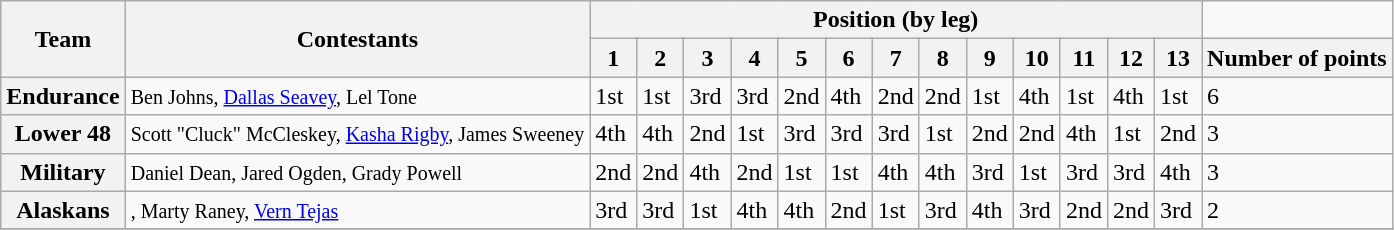<table class=wikitable style="white-space:nowrap;">
<tr>
<th rowspan=2>Team</th>
<th rowspan=2>Contestants</th>
<th colspan=13>Position (by leg)</th>
</tr>
<tr>
<th>1</th>
<th>2</th>
<th>3</th>
<th>4</th>
<th>5</th>
<th>6</th>
<th>7</th>
<th>8</th>
<th>9</th>
<th>10</th>
<th>11</th>
<th>12</th>
<th>13</th>
<th>Number of points</th>
</tr>
<tr>
<th>Endurance</th>
<td><small>Ben Johns, <a href='#'>Dallas Seavey</a>, Lel Tone</small></td>
<td>1st</td>
<td>1st</td>
<td>3rd</td>
<td>3rd</td>
<td>2nd</td>
<td>4th</td>
<td>2nd</td>
<td>2nd</td>
<td>1st</td>
<td>4th</td>
<td>1st</td>
<td>4th</td>
<td>1st</td>
<td>6</td>
</tr>
<tr>
<th>Lower 48</th>
<td><small>Scott "Cluck" McCleskey, <a href='#'>Kasha Rigby</a>, James Sweeney</small></td>
<td>4th</td>
<td>4th</td>
<td>2nd</td>
<td>1st</td>
<td>3rd</td>
<td>3rd</td>
<td>3rd</td>
<td>1st</td>
<td>2nd</td>
<td>2nd</td>
<td>4th</td>
<td>1st</td>
<td>2nd</td>
<td>3</td>
</tr>
<tr>
<th>Military</th>
<td><small>Daniel Dean, Jared Ogden, Grady Powell</small></td>
<td>2nd</td>
<td>2nd</td>
<td>4th</td>
<td>2nd</td>
<td>1st</td>
<td>1st</td>
<td>4th</td>
<td>4th</td>
<td>3rd</td>
<td>1st</td>
<td>3rd</td>
<td>3rd</td>
<td>4th</td>
<td>3</td>
</tr>
<tr>
<th>Alaskans</th>
<td><small>, Marty Raney, <a href='#'>Vern Tejas</a></small></td>
<td>3rd</td>
<td>3rd</td>
<td>1st</td>
<td>4th</td>
<td>4th</td>
<td>2nd</td>
<td>1st</td>
<td>3rd</td>
<td>4th</td>
<td>3rd</td>
<td>2nd</td>
<td>2nd</td>
<td>3rd</td>
<td>2</td>
</tr>
<tr>
</tr>
</table>
